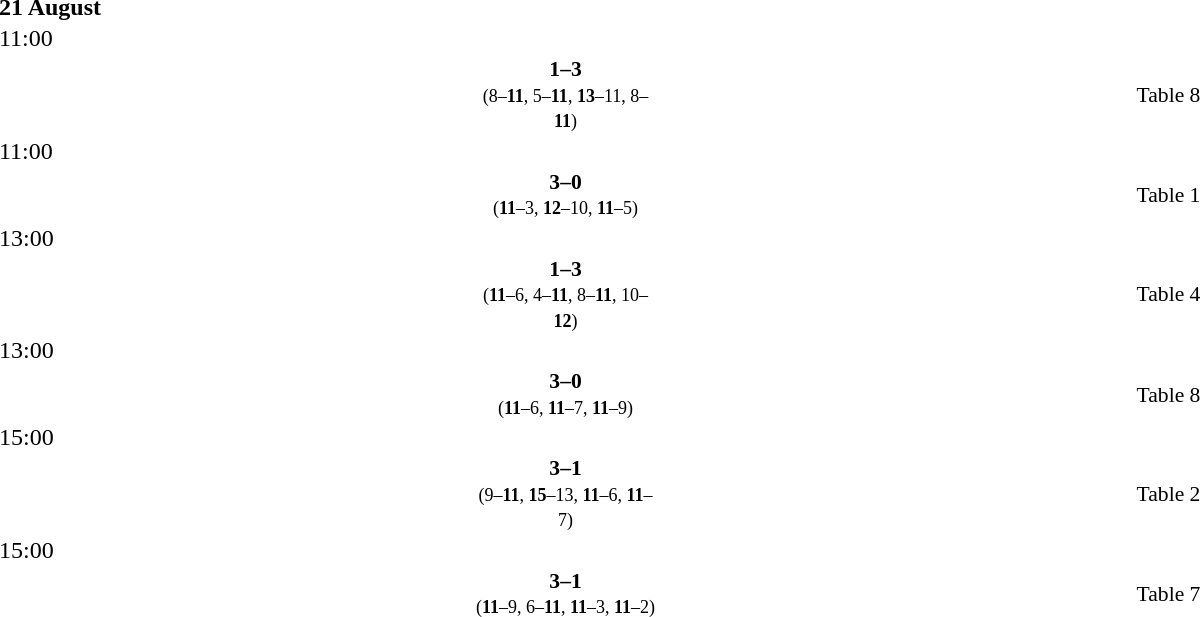<table style="width:100%;" cellspacing="1">
<tr>
<th width=25%></th>
<th width=10%></th>
<th width=25%></th>
</tr>
<tr>
<td><strong>21 August</strong></td>
</tr>
<tr>
<td>11:00</td>
</tr>
<tr style=font-size:90%>
<td align=right></td>
<td align=center><strong> 1–3 </strong><br><small>(8–<strong>11</strong>, 5–<strong>11</strong>, <strong>13</strong>–11, 8–<strong>11</strong>)</small></td>
<td><strong></strong></td>
<td>Table 8</td>
</tr>
<tr>
<td>11:00</td>
</tr>
<tr style=font-size:90%>
<td align=right><strong></strong></td>
<td align=center><strong> 3–0 </strong><br><small>(<strong>11</strong>–3, <strong>12</strong>–10, <strong>11</strong>–5)</small></td>
<td></td>
<td>Table 1</td>
</tr>
<tr>
<td>13:00</td>
</tr>
<tr style=font-size:90%>
<td align=right></td>
<td align=center><strong> 1–3 </strong><br><small>(<strong>11</strong>–6, 4–<strong>11</strong>, 8–<strong>11</strong>, 10–<strong>12</strong>)</small></td>
<td><strong></strong></td>
<td>Table 4</td>
</tr>
<tr>
<td>13:00</td>
</tr>
<tr style=font-size:90%>
<td align=right><strong></strong></td>
<td align=center><strong> 3–0 </strong><br><small>(<strong>11</strong>–6, <strong>11</strong>–7, <strong>11</strong>–9)</small></td>
<td></td>
<td>Table 8</td>
</tr>
<tr>
<td>15:00</td>
</tr>
<tr style=font-size:90%>
<td align=right><strong></strong></td>
<td align=center><strong> 3–1 </strong><br><small>(9–<strong>11</strong>, <strong>15</strong>–13, <strong>11</strong>–6, <strong>11</strong>–7)</small></td>
<td></td>
<td>Table 2</td>
</tr>
<tr>
<td>15:00</td>
</tr>
<tr style=font-size:90%>
<td align=right><strong></strong></td>
<td align=center><strong> 3–1 </strong><br><small>(<strong>11</strong>–9, 6–<strong>11</strong>, <strong>11</strong>–3, <strong>11</strong>–2)</small></td>
<td></td>
<td>Table 7</td>
</tr>
</table>
